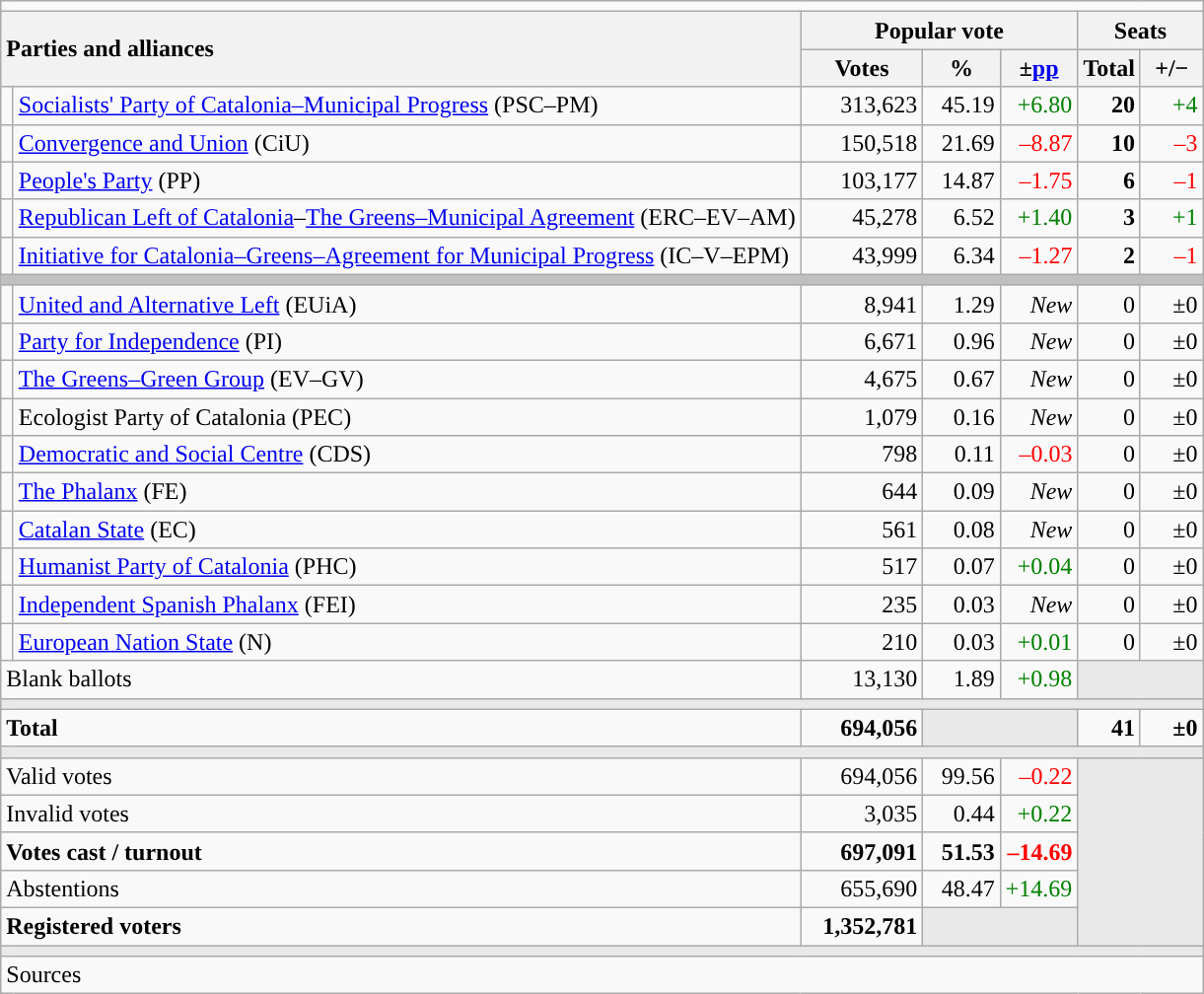<table class="wikitable" style="text-align:right;">
<tr>
<td colspan="7"></td>
</tr>
<tr>
<th style="text-align:left;" rowspan="2" colspan="2" width="525">Parties and alliances</th>
<th colspan="3">Popular vote</th>
<th colspan="2">Seats</th>
</tr>
<tr>
<th width="75">Votes</th>
<th width="45">%</th>
<th width="45">±<a href='#'>pp</a></th>
<th width="35">Total</th>
<th width="35">+/−</th>
</tr>
<tr>
<td width="1" style="color:inherit;background:"></td>
<td align="left"><a href='#'>Socialists' Party of Catalonia–Municipal Progress</a> (PSC–PM)</td>
<td>313,623</td>
<td>45.19</td>
<td style="color:green;">+6.80</td>
<td><strong>20</strong></td>
<td style="color:green;">+4</td>
</tr>
<tr>
<td style="color:inherit;background:"></td>
<td align="left"><a href='#'>Convergence and Union</a> (CiU)</td>
<td>150,518</td>
<td>21.69</td>
<td style="color:red;">–8.87</td>
<td><strong>10</strong></td>
<td style="color:red;">–3</td>
</tr>
<tr>
<td style="color:inherit;background:"></td>
<td align="left"><a href='#'>People's Party</a> (PP)</td>
<td>103,177</td>
<td>14.87</td>
<td style="color:red;">–1.75</td>
<td><strong>6</strong></td>
<td style="color:red;">–1</td>
</tr>
<tr>
<td style="color:inherit;background:"></td>
<td align="left"><a href='#'>Republican Left of Catalonia</a>–<a href='#'>The Greens–Municipal Agreement</a> (ERC–EV–AM)</td>
<td>45,278</td>
<td>6.52</td>
<td style="color:green;">+1.40</td>
<td><strong>3</strong></td>
<td style="color:green;">+1</td>
</tr>
<tr>
<td style="color:inherit;background:"></td>
<td align="left"><a href='#'>Initiative for Catalonia–Greens–Agreement for Municipal Progress</a> (IC–V–EPM)</td>
<td>43,999</td>
<td>6.34</td>
<td style="color:red;">–1.27</td>
<td><strong>2</strong></td>
<td style="color:red;">–1</td>
</tr>
<tr>
<td colspan="7" bgcolor="#C0C0C0"></td>
</tr>
<tr>
<td style="color:inherit;background:"></td>
<td align="left"><a href='#'>United and Alternative Left</a> (EUiA)</td>
<td>8,941</td>
<td>1.29</td>
<td><em>New</em></td>
<td>0</td>
<td>±0</td>
</tr>
<tr>
<td style="color:inherit;background:"></td>
<td align="left"><a href='#'>Party for Independence</a> (PI)</td>
<td>6,671</td>
<td>0.96</td>
<td><em>New</em></td>
<td>0</td>
<td>±0</td>
</tr>
<tr>
<td style="color:inherit;background:"></td>
<td align="left"><a href='#'>The Greens–Green Group</a> (EV–GV)</td>
<td>4,675</td>
<td>0.67</td>
<td><em>New</em></td>
<td>0</td>
<td>±0</td>
</tr>
<tr>
<td style="color:inherit;background:"></td>
<td align="left">Ecologist Party of Catalonia (PEC)</td>
<td>1,079</td>
<td>0.16</td>
<td><em>New</em></td>
<td>0</td>
<td>±0</td>
</tr>
<tr>
<td style="color:inherit;background:"></td>
<td align="left"><a href='#'>Democratic and Social Centre</a> (CDS)</td>
<td>798</td>
<td>0.11</td>
<td style="color:red;">–0.03</td>
<td>0</td>
<td>±0</td>
</tr>
<tr>
<td style="color:inherit;background:"></td>
<td align="left"><a href='#'>The Phalanx</a> (FE)</td>
<td>644</td>
<td>0.09</td>
<td><em>New</em></td>
<td>0</td>
<td>±0</td>
</tr>
<tr>
<td style="color:inherit;background:"></td>
<td align="left"><a href='#'>Catalan State</a> (EC)</td>
<td>561</td>
<td>0.08</td>
<td><em>New</em></td>
<td>0</td>
<td>±0</td>
</tr>
<tr>
<td style="color:inherit;background:"></td>
<td align="left"><a href='#'>Humanist Party of Catalonia</a> (PHC)</td>
<td>517</td>
<td>0.07</td>
<td style="color:green;">+0.04</td>
<td>0</td>
<td>±0</td>
</tr>
<tr>
<td style="color:inherit;background:"></td>
<td align="left"><a href='#'>Independent Spanish Phalanx</a> (FEI)</td>
<td>235</td>
<td>0.03</td>
<td><em>New</em></td>
<td>0</td>
<td>±0</td>
</tr>
<tr>
<td style="color:inherit;background:"></td>
<td align="left"><a href='#'>European Nation State</a> (N)</td>
<td>210</td>
<td>0.03</td>
<td style="color:green;">+0.01</td>
<td>0</td>
<td>±0</td>
</tr>
<tr>
<td align="left" colspan="2">Blank ballots</td>
<td>13,130</td>
<td>1.89</td>
<td style="color:green;">+0.98</td>
<td bgcolor="#E9E9E9" colspan="2"></td>
</tr>
<tr>
<td colspan="7" bgcolor="#E9E9E9"></td>
</tr>
<tr style="font-weight:bold;">
<td align="left" colspan="2">Total</td>
<td>694,056</td>
<td bgcolor="#E9E9E9" colspan="2"></td>
<td>41</td>
<td>±0</td>
</tr>
<tr>
<td colspan="7" bgcolor="#E9E9E9"></td>
</tr>
<tr>
<td align="left" colspan="2">Valid votes</td>
<td>694,056</td>
<td>99.56</td>
<td style="color:red;">–0.22</td>
<td bgcolor="#E9E9E9" colspan="2" rowspan="5"></td>
</tr>
<tr>
<td align="left" colspan="2">Invalid votes</td>
<td>3,035</td>
<td>0.44</td>
<td style="color:green;">+0.22</td>
</tr>
<tr style="font-weight:bold;">
<td align="left" colspan="2">Votes cast / turnout</td>
<td>697,091</td>
<td>51.53</td>
<td style="color:red;">–14.69</td>
</tr>
<tr>
<td align="left" colspan="2">Abstentions</td>
<td>655,690</td>
<td>48.47</td>
<td style="color:green;">+14.69</td>
</tr>
<tr style="font-weight:bold;">
<td align="left" colspan="2">Registered voters</td>
<td>1,352,781</td>
<td bgcolor="#E9E9E9" colspan="2"></td>
</tr>
<tr>
<td colspan="7" bgcolor="#E9E9E9"></td>
</tr>
<tr>
<td align="left" colspan="7">Sources</td>
</tr>
</table>
